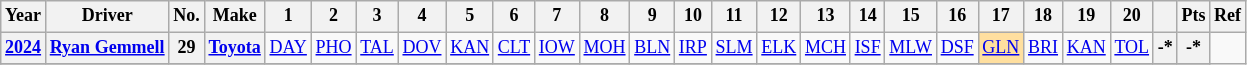<table class="wikitable" style="text-align:center; font-size:75%">
<tr>
<th>Year</th>
<th>Driver</th>
<th>No.</th>
<th>Make</th>
<th>1</th>
<th>2</th>
<th>3</th>
<th>4</th>
<th>5</th>
<th>6</th>
<th>7</th>
<th>8</th>
<th>9</th>
<th>10</th>
<th>11</th>
<th>12</th>
<th>13</th>
<th>14</th>
<th>15</th>
<th>16</th>
<th>17</th>
<th>18</th>
<th>19</th>
<th>20</th>
<th></th>
<th>Pts</th>
<th>Ref</th>
</tr>
<tr>
<th><a href='#'>2024</a></th>
<th><a href='#'>Ryan Gemmell</a></th>
<th>29</th>
<th><a href='#'>Toyota</a></th>
<td><a href='#'>DAY</a></td>
<td><a href='#'>PHO</a></td>
<td><a href='#'>TAL</a></td>
<td><a href='#'>DOV</a></td>
<td><a href='#'>KAN</a></td>
<td><a href='#'>CLT</a></td>
<td><a href='#'>IOW</a></td>
<td><a href='#'>MOH</a></td>
<td><a href='#'>BLN</a></td>
<td><a href='#'>IRP</a></td>
<td><a href='#'>SLM</a></td>
<td><a href='#'>ELK</a></td>
<td><a href='#'>MCH</a></td>
<td><a href='#'>ISF</a></td>
<td><a href='#'>MLW</a></td>
<td><a href='#'>DSF</a></td>
<td style="background:#FFDF9F;"><a href='#'>GLN</a><br></td>
<td><a href='#'>BRI</a></td>
<td><a href='#'>KAN</a></td>
<td><a href='#'>TOL</a></td>
<th>-*</th>
<th>-*</th>
</tr>
<tr>
</tr>
</table>
